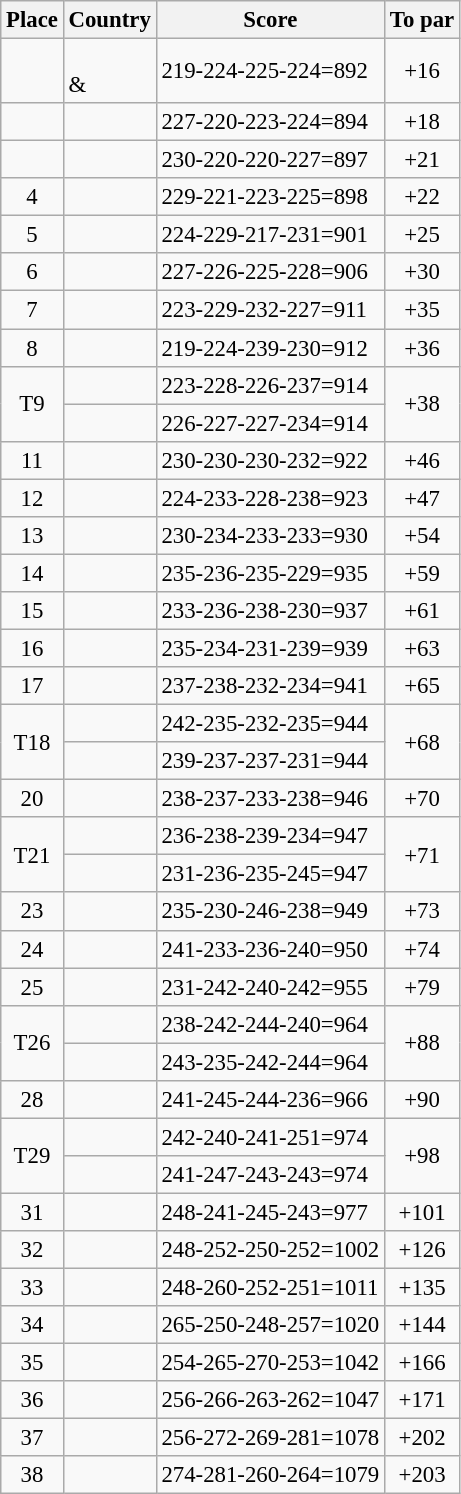<table class="wikitable" style="font-size:95%;">
<tr>
<th>Place</th>
<th>Country</th>
<th>Score</th>
<th>To par</th>
</tr>
<tr>
<td align=center></td>
<td><br>& </td>
<td>219-224-225-224=892</td>
<td align=center>+16</td>
</tr>
<tr>
<td align=center></td>
<td></td>
<td>227-220-223-224=894</td>
<td align=center>+18</td>
</tr>
<tr>
<td align=center></td>
<td></td>
<td>230-220-220-227=897</td>
<td align=center>+21</td>
</tr>
<tr>
<td align=center>4</td>
<td></td>
<td>229-221-223-225=898</td>
<td align=center>+22</td>
</tr>
<tr>
<td align=center>5</td>
<td></td>
<td>224-229-217-231=901</td>
<td align=center>+25</td>
</tr>
<tr>
<td align=center>6</td>
<td></td>
<td>227-226-225-228=906</td>
<td align=center>+30</td>
</tr>
<tr>
<td align=center>7</td>
<td></td>
<td>223-229-232-227=911</td>
<td align=center>+35</td>
</tr>
<tr>
<td align=center>8</td>
<td></td>
<td>219-224-239-230=912</td>
<td align=center>+36</td>
</tr>
<tr>
<td align=center rowspan=2>T9</td>
<td></td>
<td>223-228-226-237=914</td>
<td align=center rowspan=2>+38</td>
</tr>
<tr>
<td></td>
<td>226-227-227-234=914</td>
</tr>
<tr>
<td align=center>11</td>
<td></td>
<td>230-230-230-232=922</td>
<td align=center>+46</td>
</tr>
<tr>
<td align=center>12</td>
<td></td>
<td>224-233-228-238=923</td>
<td align=center>+47</td>
</tr>
<tr>
<td align=center>13</td>
<td></td>
<td>230-234-233-233=930</td>
<td align=center>+54</td>
</tr>
<tr>
<td align=center>14</td>
<td></td>
<td>235-236-235-229=935</td>
<td align=center>+59</td>
</tr>
<tr>
<td align=center>15</td>
<td></td>
<td>233-236-238-230=937</td>
<td align=center>+61</td>
</tr>
<tr>
<td align=center>16</td>
<td></td>
<td>235-234-231-239=939</td>
<td align=center>+63</td>
</tr>
<tr>
<td align=center>17</td>
<td></td>
<td>237-238-232-234=941</td>
<td align=center>+65</td>
</tr>
<tr>
<td align=center rowspan=2>T18</td>
<td></td>
<td>242-235-232-235=944</td>
<td align=center rowspan=2>+68</td>
</tr>
<tr>
<td></td>
<td>239-237-237-231=944</td>
</tr>
<tr>
<td align=center>20</td>
<td></td>
<td>238-237-233-238=946</td>
<td align=center>+70</td>
</tr>
<tr>
<td align=center rowspan=2>T21</td>
<td></td>
<td>236-238-239-234=947</td>
<td align=center rowspan=2>+71</td>
</tr>
<tr>
<td></td>
<td>231-236-235-245=947</td>
</tr>
<tr>
<td align=center>23</td>
<td></td>
<td>235-230-246-238=949</td>
<td align=center>+73</td>
</tr>
<tr>
<td align=center>24</td>
<td></td>
<td>241-233-236-240=950</td>
<td align=center>+74</td>
</tr>
<tr>
<td align=center>25</td>
<td></td>
<td>231-242-240-242=955</td>
<td align=center>+79</td>
</tr>
<tr>
<td align=center rowspan=2>T26</td>
<td></td>
<td>238-242-244-240=964</td>
<td align=center rowspan=2>+88</td>
</tr>
<tr>
<td></td>
<td>243-235-242-244=964</td>
</tr>
<tr>
<td align=center>28</td>
<td></td>
<td>241-245-244-236=966</td>
<td align=center>+90</td>
</tr>
<tr>
<td align=center rowspan=2>T29</td>
<td></td>
<td>242-240-241-251=974</td>
<td align=center rowspan=2>+98</td>
</tr>
<tr>
<td></td>
<td>241-247-243-243=974</td>
</tr>
<tr>
<td align=center>31</td>
<td></td>
<td>248-241-245-243=977</td>
<td align=center>+101</td>
</tr>
<tr>
<td align=center>32</td>
<td></td>
<td>248-252-250-252=1002</td>
<td align=center>+126</td>
</tr>
<tr>
<td align=center>33</td>
<td></td>
<td>248-260-252-251=1011</td>
<td align=center>+135</td>
</tr>
<tr>
<td align=center>34</td>
<td></td>
<td>265-250-248-257=1020</td>
<td align=center>+144</td>
</tr>
<tr>
<td align=center>35</td>
<td></td>
<td>254-265-270-253=1042</td>
<td align=center>+166</td>
</tr>
<tr>
<td align=center>36</td>
<td></td>
<td>256-266-263-262=1047</td>
<td align=center>+171</td>
</tr>
<tr>
<td align=center>37</td>
<td></td>
<td>256-272-269-281=1078</td>
<td align=center>+202</td>
</tr>
<tr>
<td align=center>38</td>
<td></td>
<td>274-281-260-264=1079</td>
<td align=center>+203</td>
</tr>
</table>
